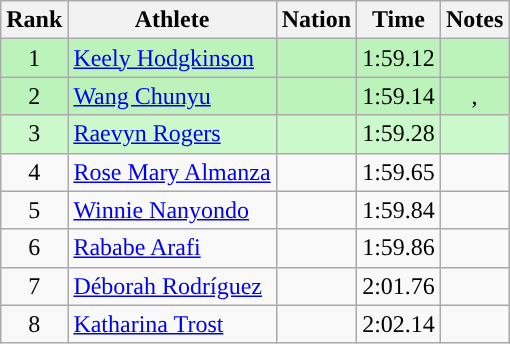<table class="wikitable sortable" style="text-align:center;">
<tr>
<th>Rank</th>
<th>Athlete</th>
<th>Nation</th>
<th>Time</th>
<th>Notes</th>
</tr>
<tr bgcolor=#bbf3bb>
<td>1</td>
<td align="left"><a href='#'>Keely Hodgkinson</a></td>
<td align="left"></td>
<td>1:59.12</td>
<td></td>
</tr>
<tr bgcolor=#bbf3bb>
<td>2</td>
<td align="left"><a href='#'>Wang Chunyu</a></td>
<td align="left"></td>
<td>1:59.14</td>
<td>, </td>
</tr>
<tr bgcolor=#ccf9cc>
<td>3</td>
<td align="left"><a href='#'>Raevyn Rogers</a></td>
<td align="left"></td>
<td>1:59.28</td>
<td></td>
</tr>
<tr>
<td>4</td>
<td align="left"><a href='#'>Rose Mary Almanza</a></td>
<td align="left"></td>
<td>1:59.65</td>
<td></td>
</tr>
<tr>
<td>5</td>
<td align="left"><a href='#'>Winnie Nanyondo</a></td>
<td align="left"></td>
<td>1:59.84</td>
<td></td>
</tr>
<tr>
<td>6</td>
<td align="left"><a href='#'>Rababe Arafi</a></td>
<td align="left"></td>
<td>1:59.86</td>
<td></td>
</tr>
<tr>
<td>7</td>
<td align="left"><a href='#'>Déborah Rodríguez</a></td>
<td align="left"></td>
<td>2:01.76</td>
<td></td>
</tr>
<tr>
<td>8</td>
<td align="left"><a href='#'>Katharina Trost</a></td>
<td align="left"></td>
<td>2:02.14</td>
<td></td>
</tr>
</table>
